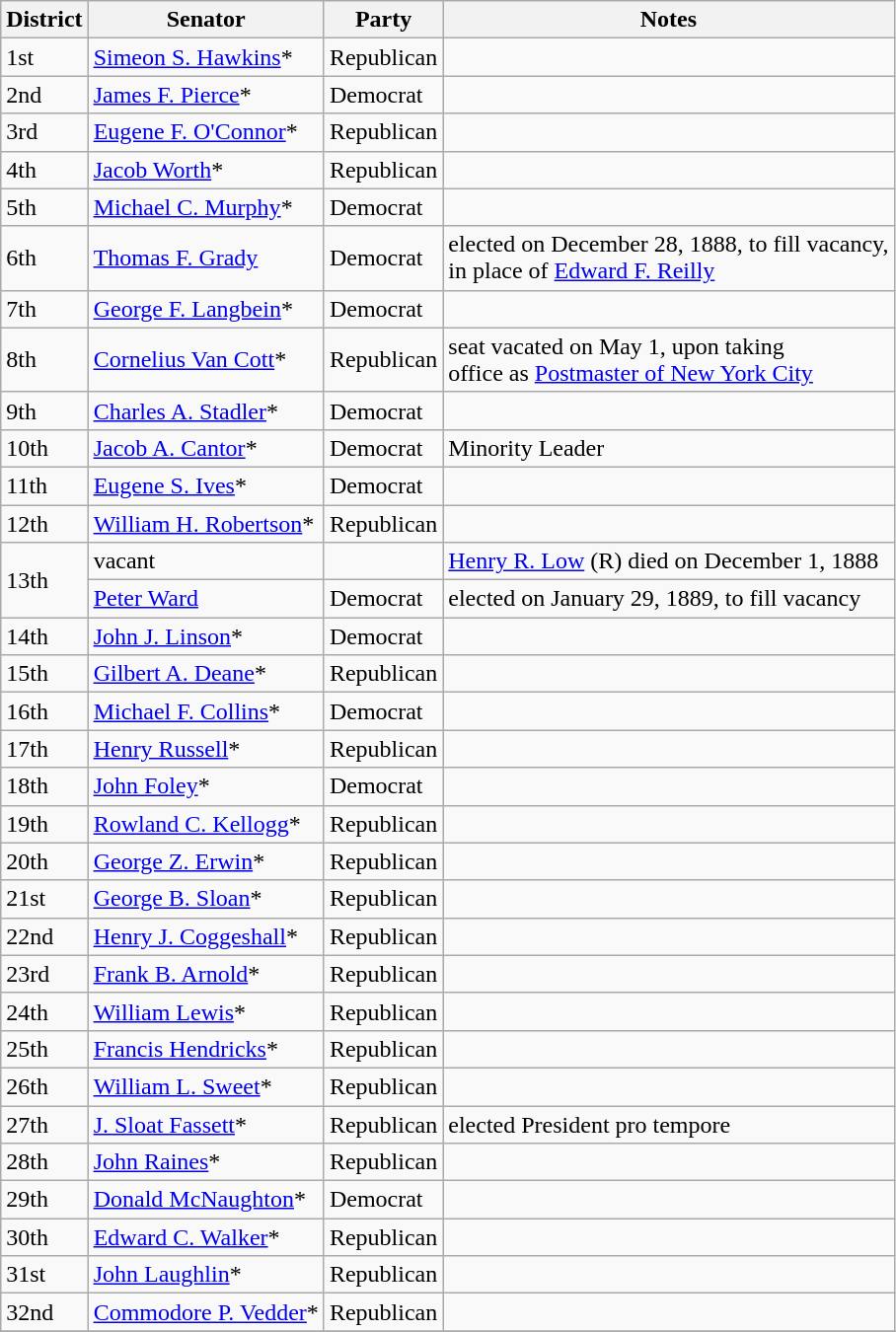<table class=wikitable>
<tr>
<th>District</th>
<th>Senator</th>
<th>Party</th>
<th>Notes</th>
</tr>
<tr>
<td>1st</td>
<td><a href='#'>Simeon S. Hawkins</a>*</td>
<td>Republican</td>
<td></td>
</tr>
<tr>
<td>2nd</td>
<td><a href='#'>James F. Pierce</a>*</td>
<td>Democrat</td>
<td></td>
</tr>
<tr>
<td>3rd</td>
<td><a href='#'>Eugene F. O'Connor</a>*</td>
<td>Republican</td>
<td></td>
</tr>
<tr>
<td>4th</td>
<td><a href='#'>Jacob Worth</a>*</td>
<td>Republican</td>
<td></td>
</tr>
<tr>
<td>5th</td>
<td><a href='#'>Michael C. Murphy</a>*</td>
<td>Democrat</td>
<td></td>
</tr>
<tr>
<td>6th</td>
<td><a href='#'>Thomas F. Grady</a></td>
<td>Democrat</td>
<td>elected on December 28, 1888, to fill vacancy, <br>in place of <a href='#'>Edward F. Reilly</a></td>
</tr>
<tr>
<td>7th</td>
<td><a href='#'>George F. Langbein</a>*</td>
<td>Democrat</td>
<td></td>
</tr>
<tr>
<td>8th</td>
<td><a href='#'>Cornelius Van Cott</a>*</td>
<td>Republican</td>
<td>seat vacated on May 1, upon taking <br>office as <a href='#'>Postmaster of New York City</a></td>
</tr>
<tr>
<td>9th</td>
<td><a href='#'>Charles A. Stadler</a>*</td>
<td>Democrat</td>
<td></td>
</tr>
<tr>
<td>10th</td>
<td><a href='#'>Jacob A. Cantor</a>*</td>
<td>Democrat</td>
<td>Minority Leader</td>
</tr>
<tr>
<td>11th</td>
<td><a href='#'>Eugene S. Ives</a>*</td>
<td>Democrat</td>
<td></td>
</tr>
<tr>
<td>12th</td>
<td><a href='#'>William H. Robertson</a>*</td>
<td>Republican</td>
<td></td>
</tr>
<tr>
<td rowspan="2">13th</td>
<td>vacant</td>
<td></td>
<td><a href='#'>Henry R. Low</a> (R) died on December 1, 1888</td>
</tr>
<tr>
<td><a href='#'>Peter Ward</a></td>
<td>Democrat</td>
<td>elected on January 29, 1889, to fill vacancy</td>
</tr>
<tr>
<td>14th</td>
<td><a href='#'>John J. Linson</a>*</td>
<td>Democrat</td>
<td></td>
</tr>
<tr>
<td>15th</td>
<td><a href='#'>Gilbert A. Deane</a>*</td>
<td>Republican</td>
<td></td>
</tr>
<tr>
<td>16th</td>
<td><a href='#'>Michael F. Collins</a>*</td>
<td>Democrat</td>
<td></td>
</tr>
<tr>
<td>17th</td>
<td><a href='#'>Henry Russell</a>*</td>
<td>Republican</td>
<td></td>
</tr>
<tr>
<td>18th</td>
<td><a href='#'>John Foley</a>*</td>
<td>Democrat</td>
<td></td>
</tr>
<tr>
<td>19th</td>
<td><a href='#'>Rowland C. Kellogg</a>*</td>
<td>Republican</td>
<td></td>
</tr>
<tr>
<td>20th</td>
<td><a href='#'>George Z. Erwin</a>*</td>
<td>Republican</td>
<td></td>
</tr>
<tr>
<td>21st</td>
<td><a href='#'>George B. Sloan</a>*</td>
<td>Republican</td>
<td></td>
</tr>
<tr>
<td>22nd</td>
<td><a href='#'>Henry J. Coggeshall</a>*</td>
<td>Republican</td>
<td></td>
</tr>
<tr>
<td>23rd</td>
<td><a href='#'>Frank B. Arnold</a>*</td>
<td>Republican</td>
<td></td>
</tr>
<tr>
<td>24th</td>
<td><a href='#'>William Lewis</a>*</td>
<td>Republican</td>
<td></td>
</tr>
<tr>
<td>25th</td>
<td><a href='#'>Francis Hendricks</a>*</td>
<td>Republican</td>
<td></td>
</tr>
<tr>
<td>26th</td>
<td><a href='#'>William L. Sweet</a>*</td>
<td>Republican</td>
<td></td>
</tr>
<tr>
<td>27th</td>
<td><a href='#'>J. Sloat Fassett</a>*</td>
<td>Republican</td>
<td>elected President pro tempore</td>
</tr>
<tr>
<td>28th</td>
<td><a href='#'>John Raines</a>*</td>
<td>Republican</td>
<td></td>
</tr>
<tr>
<td>29th</td>
<td><a href='#'>Donald McNaughton</a>*</td>
<td>Democrat</td>
<td></td>
</tr>
<tr>
<td>30th</td>
<td><a href='#'>Edward C. Walker</a>*</td>
<td>Republican</td>
<td></td>
</tr>
<tr>
<td>31st</td>
<td><a href='#'>John Laughlin</a>*</td>
<td>Republican</td>
<td></td>
</tr>
<tr>
<td>32nd</td>
<td><a href='#'>Commodore P. Vedder</a>*</td>
<td>Republican</td>
<td></td>
</tr>
<tr>
</tr>
</table>
